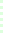<table style="font-size: 85%">
<tr>
<td style="background:#dfd;"></td>
</tr>
<tr>
<td style="background:#dfd;"></td>
</tr>
<tr>
<td style="background:#dfd;"></td>
</tr>
<tr>
<td style="background:#dfd;"></td>
</tr>
<tr>
<td style="background:#dfd;"></td>
</tr>
<tr>
<td style="background:#dfd;"></td>
</tr>
</table>
